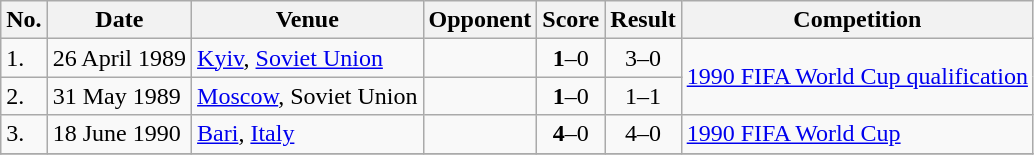<table class="wikitable">
<tr>
<th>No.</th>
<th>Date</th>
<th>Venue</th>
<th>Opponent</th>
<th>Score</th>
<th>Result</th>
<th>Competition</th>
</tr>
<tr>
<td>1.</td>
<td>26 April 1989</td>
<td><a href='#'>Kyiv</a>, <a href='#'>Soviet Union</a></td>
<td></td>
<td align=center><strong>1</strong>–0</td>
<td align=center>3–0</td>
<td rowspan=2><a href='#'>1990 FIFA World Cup qualification</a></td>
</tr>
<tr>
<td>2.</td>
<td>31 May 1989</td>
<td><a href='#'>Moscow</a>, Soviet Union</td>
<td></td>
<td align=center><strong>1</strong>–0</td>
<td align=center>1–1</td>
</tr>
<tr>
<td>3.</td>
<td>18 June 1990</td>
<td><a href='#'>Bari</a>, <a href='#'>Italy</a></td>
<td></td>
<td align=center><strong>4</strong>–0</td>
<td align=center>4–0</td>
<td><a href='#'>1990 FIFA World Cup</a></td>
</tr>
<tr>
</tr>
</table>
